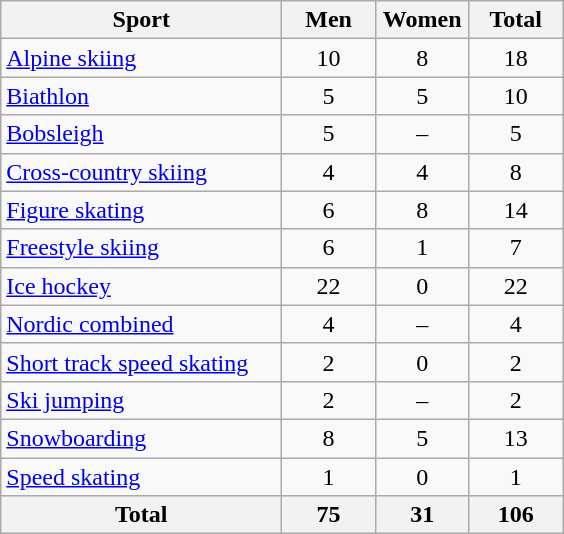<table class="wikitable sortable" style="text-align:center;">
<tr>
<th width=180>Sport</th>
<th width=55>Men</th>
<th width=55>Women</th>
<th width=55>Total</th>
</tr>
<tr>
<td align=left><a href='#'>Alpine skiing</a></td>
<td>10</td>
<td>8</td>
<td>18</td>
</tr>
<tr>
<td align=left><a href='#'>Biathlon</a></td>
<td>5</td>
<td>5</td>
<td>10</td>
</tr>
<tr>
<td align=left><a href='#'>Bobsleigh</a></td>
<td>5</td>
<td>–</td>
<td>5</td>
</tr>
<tr>
<td align=left><a href='#'>Cross-country skiing</a></td>
<td>4</td>
<td>4</td>
<td>8</td>
</tr>
<tr>
<td align=left><a href='#'>Figure skating</a></td>
<td>6</td>
<td>8</td>
<td>14</td>
</tr>
<tr>
<td align=left><a href='#'>Freestyle skiing</a></td>
<td>6</td>
<td>1</td>
<td>7</td>
</tr>
<tr>
<td align=left><a href='#'>Ice hockey</a></td>
<td>22</td>
<td>0</td>
<td>22</td>
</tr>
<tr>
<td align=left><a href='#'>Nordic combined</a></td>
<td>4</td>
<td>–</td>
<td>4</td>
</tr>
<tr>
<td align=left><a href='#'>Short track speed skating</a></td>
<td>2</td>
<td>0</td>
<td>2</td>
</tr>
<tr>
<td align=left><a href='#'>Ski jumping</a></td>
<td>2</td>
<td>–</td>
<td>2</td>
</tr>
<tr>
<td align=left><a href='#'>Snowboarding</a></td>
<td>8</td>
<td>5</td>
<td>13</td>
</tr>
<tr>
<td align=left><a href='#'>Speed skating</a></td>
<td>1</td>
<td>0</td>
<td>1</td>
</tr>
<tr>
<th>Total</th>
<th>75</th>
<th>31</th>
<th>106</th>
</tr>
</table>
